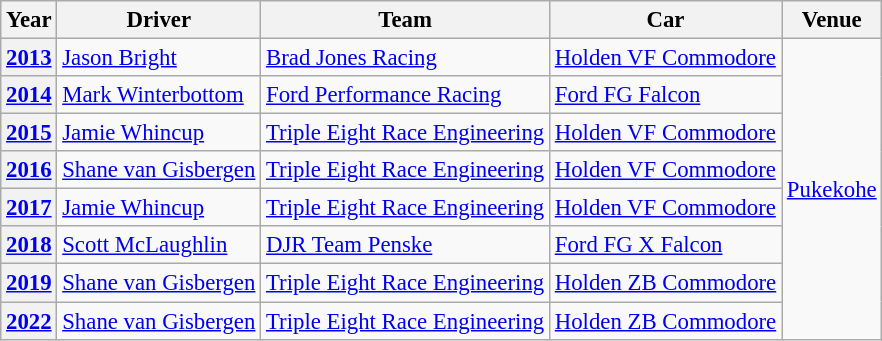<table class="wikitable" style="font-size: 95%;">
<tr>
<th>Year</th>
<th>Driver</th>
<th>Team</th>
<th>Car</th>
<th>Venue</th>
</tr>
<tr>
<th><a href='#'>2013</a></th>
<td> <a href='#'>Jason Bright</a></td>
<td><a href='#'>Brad Jones Racing</a></td>
<td><a href='#'>Holden VF Commodore</a></td>
<td rowspan=8><a href='#'>Pukekohe</a></td>
</tr>
<tr>
<th><a href='#'>2014</a></th>
<td> <a href='#'>Mark Winterbottom</a></td>
<td><a href='#'>Ford Performance Racing</a></td>
<td><a href='#'>Ford FG Falcon</a></td>
</tr>
<tr>
<th><a href='#'>2015</a></th>
<td> <a href='#'>Jamie Whincup</a></td>
<td><a href='#'>Triple Eight Race Engineering</a></td>
<td><a href='#'>Holden VF Commodore</a></td>
</tr>
<tr>
<th><a href='#'>2016</a></th>
<td> <a href='#'>Shane van Gisbergen</a></td>
<td><a href='#'>Triple Eight Race Engineering</a></td>
<td><a href='#'>Holden VF Commodore</a></td>
</tr>
<tr>
<th><a href='#'>2017</a></th>
<td> <a href='#'>Jamie Whincup</a></td>
<td><a href='#'>Triple Eight Race Engineering</a></td>
<td><a href='#'>Holden VF Commodore</a></td>
</tr>
<tr>
<th><a href='#'>2018</a></th>
<td> <a href='#'>Scott McLaughlin</a></td>
<td><a href='#'>DJR Team Penske</a></td>
<td><a href='#'>Ford FG X Falcon</a></td>
</tr>
<tr>
<th><a href='#'>2019</a></th>
<td> <a href='#'>Shane van Gisbergen</a></td>
<td><a href='#'>Triple Eight Race Engineering</a></td>
<td><a href='#'>Holden ZB Commodore</a></td>
</tr>
<tr>
<th><a href='#'>2022</a></th>
<td> <a href='#'>Shane van Gisbergen</a></td>
<td><a href='#'>Triple Eight Race Engineering</a></td>
<td><a href='#'>Holden ZB Commodore</a></td>
</tr>
</table>
